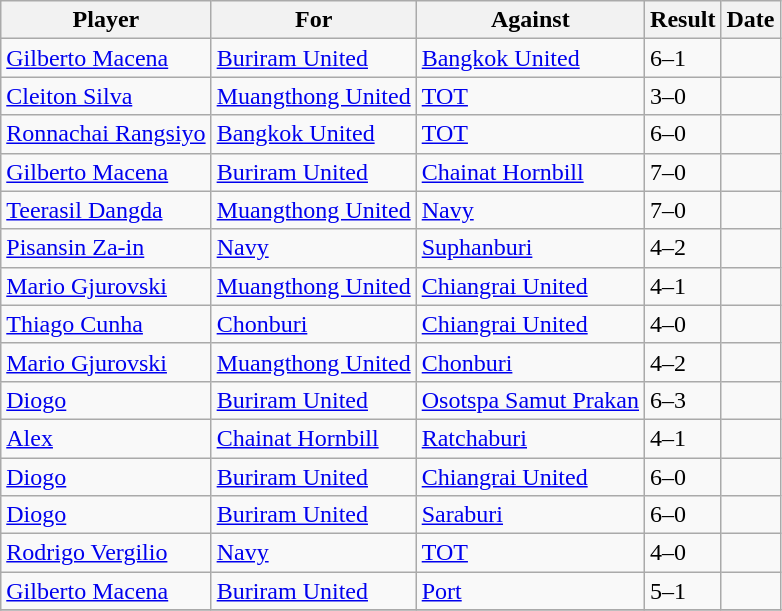<table class="wikitable sortable">
<tr>
<th>Player</th>
<th>For</th>
<th>Against</th>
<th align=center>Result</th>
<th>Date</th>
</tr>
<tr>
<td> <a href='#'>Gilberto Macena</a></td>
<td><a href='#'>Buriram United</a></td>
<td><a href='#'>Bangkok United</a></td>
<td>6–1</td>
<td></td>
</tr>
<tr>
<td> <a href='#'>Cleiton Silva</a></td>
<td><a href='#'>Muangthong United</a></td>
<td><a href='#'>TOT</a></td>
<td>3–0</td>
<td></td>
</tr>
<tr>
<td> <a href='#'>Ronnachai Rangsiyo</a></td>
<td><a href='#'>Bangkok United</a></td>
<td><a href='#'>TOT</a></td>
<td>6–0</td>
<td></td>
</tr>
<tr>
<td> <a href='#'>Gilberto Macena</a></td>
<td><a href='#'>Buriram United</a></td>
<td><a href='#'>Chainat Hornbill</a></td>
<td>7–0</td>
<td></td>
</tr>
<tr>
<td> <a href='#'>Teerasil Dangda</a></td>
<td><a href='#'>Muangthong United</a></td>
<td><a href='#'>Navy</a></td>
<td>7–0</td>
<td></td>
</tr>
<tr>
<td> <a href='#'>Pisansin Za-in</a></td>
<td><a href='#'>Navy</a></td>
<td><a href='#'>Suphanburi</a></td>
<td>4–2</td>
<td></td>
</tr>
<tr>
<td> <a href='#'>Mario Gjurovski</a></td>
<td><a href='#'>Muangthong United</a></td>
<td><a href='#'>Chiangrai United</a></td>
<td>4–1</td>
<td></td>
</tr>
<tr>
<td> <a href='#'>Thiago Cunha</a></td>
<td><a href='#'>Chonburi</a></td>
<td><a href='#'>Chiangrai United</a></td>
<td>4–0</td>
<td></td>
</tr>
<tr>
<td> <a href='#'>Mario Gjurovski</a></td>
<td><a href='#'>Muangthong United</a></td>
<td><a href='#'>Chonburi</a></td>
<td>4–2</td>
<td></td>
</tr>
<tr>
<td> <a href='#'>Diogo</a></td>
<td><a href='#'>Buriram United</a></td>
<td><a href='#'>Osotspa Samut Prakan</a></td>
<td>6–3</td>
<td></td>
</tr>
<tr>
<td> <a href='#'>Alex</a></td>
<td><a href='#'>Chainat Hornbill</a></td>
<td><a href='#'>Ratchaburi</a></td>
<td>4–1</td>
<td></td>
</tr>
<tr>
<td> <a href='#'>Diogo</a></td>
<td><a href='#'>Buriram United</a></td>
<td><a href='#'>Chiangrai United</a></td>
<td>6–0</td>
<td></td>
</tr>
<tr>
<td> <a href='#'>Diogo</a></td>
<td><a href='#'>Buriram United</a></td>
<td><a href='#'>Saraburi</a></td>
<td>6–0</td>
<td></td>
</tr>
<tr>
<td> <a href='#'>Rodrigo Vergilio</a></td>
<td><a href='#'>Navy</a></td>
<td><a href='#'>TOT</a></td>
<td>4–0</td>
<td></td>
</tr>
<tr>
<td> <a href='#'>Gilberto Macena</a></td>
<td><a href='#'>Buriram United</a></td>
<td><a href='#'>Port</a></td>
<td>5–1</td>
<td></td>
</tr>
<tr>
</tr>
</table>
